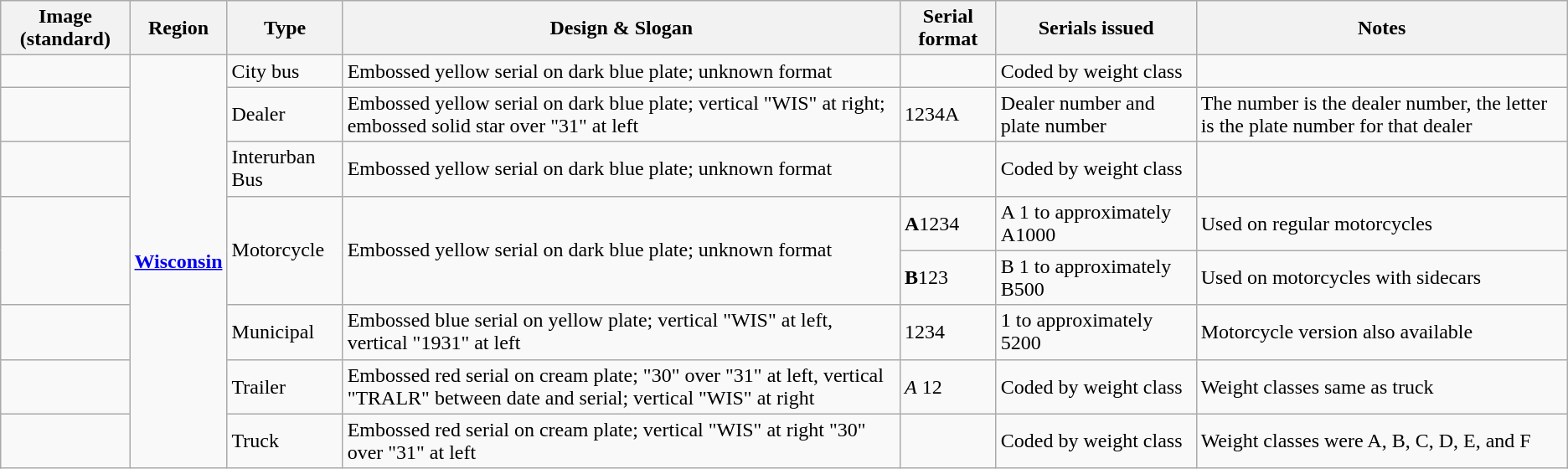<table class="wikitable">
<tr>
<th>Image (standard)</th>
<th>Region</th>
<th>Type</th>
<th>Design & Slogan</th>
<th>Serial format</th>
<th>Serials issued</th>
<th>Notes</th>
</tr>
<tr>
<td></td>
<td rowspan="8"><a href='#'><strong>Wisconsin</strong></a></td>
<td>City bus</td>
<td>Embossed yellow serial on dark blue plate; unknown format</td>
<td></td>
<td>Coded by weight class</td>
<td></td>
</tr>
<tr>
<td></td>
<td>Dealer</td>
<td>Embossed yellow serial on dark blue plate; vertical "WIS" at right; embossed solid star over "31" at left</td>
<td>1234A</td>
<td>Dealer number and plate number</td>
<td>The number is the dealer number, the letter is the plate number for that dealer</td>
</tr>
<tr>
<td></td>
<td>Interurban Bus</td>
<td>Embossed yellow serial on dark blue plate; unknown format</td>
<td></td>
<td>Coded by weight class</td>
<td></td>
</tr>
<tr>
<td rowspan="2"></td>
<td rowspan="2">Motorcycle</td>
<td rowspan="2">Embossed yellow serial on dark blue plate; unknown format</td>
<td><strong>A</strong>1234</td>
<td>A 1 to approximately A1000</td>
<td>Used on regular motorcycles</td>
</tr>
<tr>
<td><strong>B</strong>123</td>
<td>B 1 to approximately B500</td>
<td>Used on motorcycles with sidecars</td>
</tr>
<tr>
<td></td>
<td>Municipal</td>
<td>Embossed blue serial on yellow plate; vertical "WIS" at left, vertical "1931" at left</td>
<td>1234</td>
<td>1 to approximately 5200</td>
<td>Motorcycle version also available</td>
</tr>
<tr>
<td></td>
<td>Trailer</td>
<td>Embossed red serial on cream plate; "30" over "31" at left, vertical "TRALR" between date and serial; vertical "WIS" at right</td>
<td><em>A</em> 12</td>
<td>Coded by weight class</td>
<td>Weight classes same as truck</td>
</tr>
<tr>
<td></td>
<td>Truck</td>
<td>Embossed red serial on cream plate; vertical "WIS" at right "30" over "31" at left</td>
<td></td>
<td>Coded by weight class</td>
<td>Weight classes were A, B, C, D, E, and F</td>
</tr>
</table>
